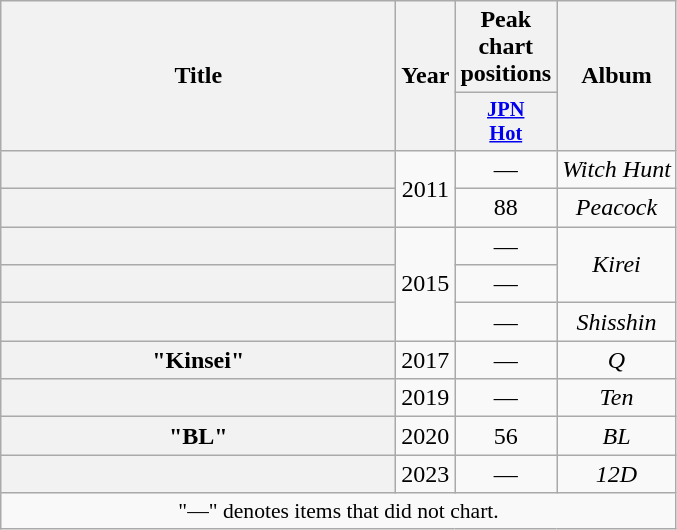<table class="wikitable plainrowheaders" style="text-align:center;">
<tr>
<th scope="col" rowspan="2" style="width:16em;">Title</th>
<th scope="col" rowspan="2">Year</th>
<th scope="col" colspan="1">Peak chart positions</th>
<th scope="col" rowspan="2">Album</th>
</tr>
<tr>
<th style="width:3em;font-size:85%"><a href='#'>JPN<br>Hot</a><br></th>
</tr>
<tr>
<th scope="row"></th>
<td rowspan="2">2011</td>
<td>—</td>
<td><em>Witch Hunt</em></td>
</tr>
<tr>
<th scope="row"></th>
<td>88</td>
<td><em>Peacock</em></td>
</tr>
<tr>
<th scope="row"></th>
<td rowspan="3">2015</td>
<td>—</td>
<td rowspan="2"><em>Kirei</em></td>
</tr>
<tr>
<th scope="row"></th>
<td>—</td>
</tr>
<tr>
<th scope="row"></th>
<td>—</td>
<td><em>Shisshin</em></td>
</tr>
<tr>
<th scope="row">"Kinsei"<br></th>
<td>2017</td>
<td>—</td>
<td><em>Q</em></td>
</tr>
<tr>
<th scope="row"></th>
<td>2019</td>
<td>—</td>
<td><em>Ten</em></td>
</tr>
<tr>
<th scope="row">"BL"</th>
<td>2020</td>
<td>56</td>
<td><em>BL</em></td>
</tr>
<tr>
<th scope="row"></th>
<td>2023</td>
<td>—</td>
<td><em>12D</em></td>
</tr>
<tr>
<td colspan="12" align="center" style="font-size:90%;">"—" denotes items that did not chart.</td>
</tr>
</table>
